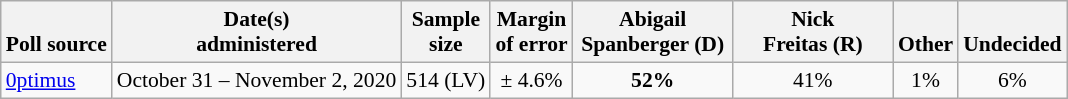<table class="wikitable" style="font-size:90%;text-align:center;">
<tr valign=bottom>
<th>Poll source</th>
<th>Date(s)<br>administered</th>
<th>Sample<br>size</th>
<th>Margin<br>of error</th>
<th style="width:100px;">Abigail<br>Spanberger (D)</th>
<th style="width:100px;">Nick<br>Freitas (R)</th>
<th>Other</th>
<th>Undecided</th>
</tr>
<tr>
<td style="text-align:left;"><a href='#'>0ptimus</a></td>
<td>October 31 – November 2, 2020</td>
<td>514 (LV)</td>
<td>± 4.6%</td>
<td><strong>52%</strong></td>
<td>41%</td>
<td>1%</td>
<td>6%</td>
</tr>
</table>
